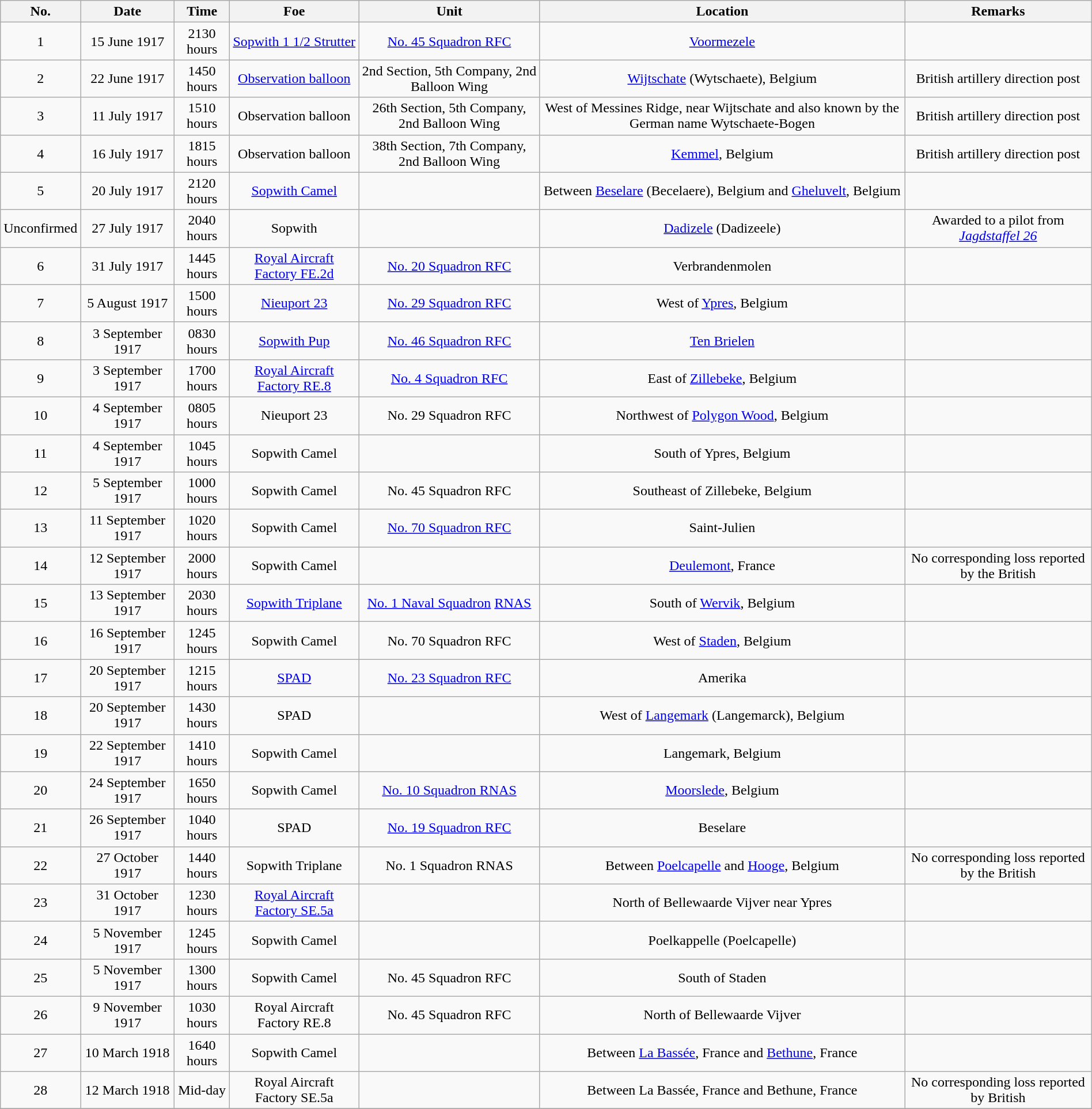<table class="wikitable" border="1" style="margin: 1em auto 1em auto">
<tr>
<th>No.</th>
<th>Date</th>
<th>Time</th>
<th>Foe</th>
<th>Unit</th>
<th>Location</th>
<th>Remarks</th>
</tr>
<tr>
<td align="center">1</td>
<td align="center">15 June 1917</td>
<td align="center">2130 hours</td>
<td align="center"><a href='#'>Sopwith 1 1/2 Strutter</a></td>
<td align="center"><a href='#'>No. 45 Squadron RFC</a></td>
<td align="center"><a href='#'>Voormezele</a></td>
<td align="center"></td>
</tr>
<tr>
<td align="center">2</td>
<td align="center">22 June 1917</td>
<td align="center">1450 hours</td>
<td align="center"><a href='#'>Observation balloon</a></td>
<td align="center">2nd Section, 5th Company, 2nd Balloon Wing</td>
<td align="center"><a href='#'>Wijtschate</a> (Wytschaete), Belgium</td>
<td align="center">British artillery direction post</td>
</tr>
<tr>
<td align="center">3</td>
<td align="center">11 July 1917</td>
<td align="center">1510 hours</td>
<td align="center">Observation balloon</td>
<td align="center">26th Section, 5th Company, 2nd Balloon Wing</td>
<td align="center">West of Messines Ridge, near Wijtschate and also known by the German name Wytschaete-Bogen </td>
<td align="center">British artillery direction post</td>
</tr>
<tr>
<td align="center">4</td>
<td align="center">16 July 1917</td>
<td align="center">1815 hours</td>
<td align="center">Observation balloon</td>
<td align="center">38th Section, 7th Company, 2nd Balloon Wing</td>
<td align="center"><a href='#'>Kemmel</a>, Belgium</td>
<td align="center">British artillery direction post</td>
</tr>
<tr>
<td align="center">5</td>
<td align="center">20 July 1917</td>
<td align="center">2120 hours</td>
<td align="center"><a href='#'>Sopwith Camel</a></td>
<td align="center"></td>
<td align="center">Between <a href='#'>Beselare</a> (Becelaere), Belgium and <a href='#'>Gheluvelt</a>, Belgium</td>
<td align="center"></td>
</tr>
<tr>
<td align="center">Unconfirmed</td>
<td align="center">27 July 1917</td>
<td align="center">2040 hours</td>
<td align="center">Sopwith</td>
<td align="center"></td>
<td align="center"><a href='#'>Dadizele</a> (Dadizeele)</td>
<td align="center">Awarded to a pilot from <em><a href='#'>Jagdstaffel 26</a></em></td>
</tr>
<tr>
<td align="center">6</td>
<td align="center">31 July 1917</td>
<td align="center">1445 hours</td>
<td align="center"><a href='#'>Royal Aircraft Factory FE.2d</a></td>
<td align="center"><a href='#'>No. 20 Squadron RFC</a></td>
<td align="center">Verbrandenmolen </td>
<td align="center"></td>
</tr>
<tr>
<td align="center">7</td>
<td align="center">5 August 1917</td>
<td align="center">1500 hours</td>
<td align="center"><a href='#'>Nieuport 23</a></td>
<td align="center"><a href='#'>No. 29 Squadron RFC</a></td>
<td align="center">West of <a href='#'>Ypres</a>, Belgium</td>
<td align="center"></td>
</tr>
<tr>
<td align="center">8</td>
<td align="center">3 September 1917</td>
<td align="center">0830 hours</td>
<td align="center"><a href='#'>Sopwith Pup</a></td>
<td align="center"><a href='#'>No. 46 Squadron RFC</a></td>
<td align="center"><a href='#'>Ten Brielen</a></td>
<td align="center"></td>
</tr>
<tr>
<td align="center">9</td>
<td align="center">3 September 1917</td>
<td align="center">1700 hours</td>
<td align="center"><a href='#'>Royal Aircraft Factory RE.8</a></td>
<td align="center"><a href='#'>No. 4 Squadron RFC</a></td>
<td align="center">East of <a href='#'>Zillebeke</a>, Belgium</td>
<td align="center"></td>
</tr>
<tr>
<td align="center">10</td>
<td align="center">4 September 1917</td>
<td align="center">0805 hours</td>
<td align="center">Nieuport 23</td>
<td align="center">No. 29 Squadron RFC</td>
<td align="center">Northwest of <a href='#'>Polygon Wood</a>, Belgium</td>
<td align="center"></td>
</tr>
<tr>
<td align="center">11</td>
<td align="center">4 September 1917</td>
<td align="center">1045 hours</td>
<td align="center">Sopwith Camel</td>
<td align="center"></td>
<td align="center">South of Ypres, Belgium</td>
<td align="center"></td>
</tr>
<tr>
<td align="center">12</td>
<td align="center">5 September 1917</td>
<td align="center">1000 hours</td>
<td align="center">Sopwith Camel</td>
<td align="center">No. 45 Squadron RFC</td>
<td align="center">Southeast of Zillebeke, Belgium</td>
<td align="center"></td>
</tr>
<tr>
<td align="center">13</td>
<td align="center">11 September 1917</td>
<td align="center">1020 hours</td>
<td align="center">Sopwith Camel</td>
<td align="center"><a href='#'>No. 70 Squadron RFC</a></td>
<td align="center">Saint-Julien</td>
<td align="center"></td>
</tr>
<tr>
<td align="center">14</td>
<td align="center">12 September 1917</td>
<td align="center">2000 hours</td>
<td align="center">Sopwith Camel</td>
<td align="center"></td>
<td align="center"><a href='#'>Deulemont</a>, France</td>
<td align="center">No corresponding loss reported by the British</td>
</tr>
<tr>
<td align="center">15</td>
<td align="center">13 September 1917</td>
<td align="center">2030 hours</td>
<td align="center"><a href='#'>Sopwith Triplane</a></td>
<td align="center"><a href='#'>No. 1 Naval Squadron</a> <a href='#'>RNAS</a></td>
<td align="center">South of <a href='#'>Wervik</a>, Belgium</td>
<td align="center"></td>
</tr>
<tr>
<td align="center">16</td>
<td align="center">16 September 1917</td>
<td align="center">1245 hours</td>
<td align="center">Sopwith Camel</td>
<td align="center">No. 70 Squadron RFC</td>
<td align="center">West of <a href='#'>Staden</a>, Belgium</td>
<td align="center"></td>
</tr>
<tr>
<td align="center">17</td>
<td align="center">20 September 1917</td>
<td align="center">1215 hours</td>
<td align="center"><a href='#'>SPAD</a></td>
<td align="center"><a href='#'>No. 23 Squadron RFC</a></td>
<td align="center">Amerika</td>
<td align="center"></td>
</tr>
<tr>
<td align="center">18</td>
<td align="center">20 September 1917</td>
<td align="center">1430 hours</td>
<td align="center">SPAD</td>
<td align="center"></td>
<td align="center">West of <a href='#'>Langemark</a> (Langemarck), Belgium</td>
<td align="center"></td>
</tr>
<tr>
<td align="center">19</td>
<td align="center">22 September 1917</td>
<td align="center">1410 hours</td>
<td align="center">Sopwith Camel</td>
<td align="center"></td>
<td align="center">Langemark, Belgium</td>
<td align="center"></td>
</tr>
<tr>
<td align="center">20</td>
<td align="center">24 September 1917</td>
<td align="center">1650 hours</td>
<td align="center">Sopwith Camel</td>
<td align="center"><a href='#'>No. 10 Squadron RNAS</a></td>
<td align="center"><a href='#'>Moorslede</a>, Belgium</td>
<td align="center"></td>
</tr>
<tr>
<td align="center">21</td>
<td align="center">26 September 1917</td>
<td align="center">1040 hours</td>
<td align="center">SPAD</td>
<td align="center"><a href='#'>No. 19 Squadron RFC</a></td>
<td align="center">Beselare</td>
<td align="center"></td>
</tr>
<tr>
<td align="center">22</td>
<td align="center">27 October 1917</td>
<td align="center">1440 hours</td>
<td align="center">Sopwith Triplane</td>
<td align="center">No. 1 Squadron RNAS</td>
<td align="center">Between <a href='#'>Poelcapelle</a> and <a href='#'>Hooge</a>, Belgium</td>
<td align="center">No corresponding loss reported by the British</td>
</tr>
<tr>
<td align="center">23</td>
<td align="center">31 October 1917</td>
<td align="center">1230 hours</td>
<td align="center"><a href='#'>Royal Aircraft Factory SE.5a</a></td>
<td align="center"></td>
<td align="center">North of Bellewaarde Vijver near Ypres</td>
<td align="center"></td>
</tr>
<tr }>
<td align="center">24</td>
<td align="center">5 November 1917</td>
<td align="center">1245 hours</td>
<td align="center">Sopwith Camel</td>
<td align="center"></td>
<td align="center">Poelkappelle (Poelcapelle)</td>
<td align="center"></td>
</tr>
<tr>
<td align="center">25</td>
<td align="center">5 November 1917</td>
<td align="center">1300 hours</td>
<td align="center">Sopwith Camel</td>
<td align="center">No. 45 Squadron RFC</td>
<td align="center">South of Staden</td>
<td align="center"></td>
</tr>
<tr>
<td align="center">26</td>
<td align="center">9 November 1917</td>
<td align="center">1030 hours</td>
<td align="center">Royal Aircraft Factory RE.8</td>
<td align="center">No. 45 Squadron RFC</td>
<td align="center">North of Bellewaarde Vijver</td>
<td align="center"></td>
</tr>
<tr>
<td align="center">27</td>
<td align="center">10 March 1918</td>
<td align="center">1640 hours</td>
<td align="center">Sopwith Camel</td>
<td align="center"></td>
<td align="center">Between <a href='#'>La Bassée</a>, France and <a href='#'>Bethune</a>, France</td>
<td align="center"></td>
</tr>
<tr>
<td align="center">28</td>
<td align="center">12 March 1918</td>
<td align="center">Mid-day</td>
<td align="center">Royal Aircraft Factory SE.5a</td>
<td align="center"></td>
<td align="center">Between La Bassée, France and Bethune, France</td>
<td align="center">No corresponding loss reported by British</td>
</tr>
<tr }>
</tr>
</table>
